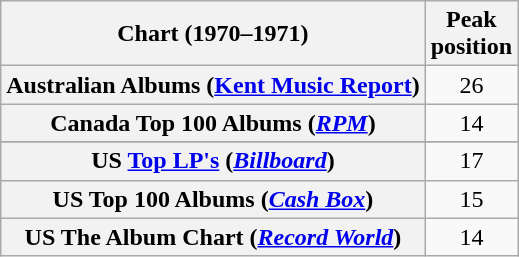<table class="wikitable sortable plainrowheaders" style="text-align:center">
<tr>
<th scope="col">Chart (1970–1971)</th>
<th scope="col">Peak<br>position</th>
</tr>
<tr>
<th scope="row">Australian Albums (<a href='#'>Kent Music Report</a>)</th>
<td>26</td>
</tr>
<tr>
<th scope="row">Canada Top 100 Albums (<em><a href='#'>RPM</a></em>)</th>
<td>14</td>
</tr>
<tr>
</tr>
<tr>
<th scope="row">US <a href='#'>Top LP's</a> (<em><a href='#'>Billboard</a></em>)</th>
<td>17</td>
</tr>
<tr>
<th scope="row">US Top 100 Albums (<em><a href='#'>Cash Box</a></em>)</th>
<td>15</td>
</tr>
<tr>
<th scope="row">US The Album Chart (<em><a href='#'>Record World</a></em>)</th>
<td>14</td>
</tr>
</table>
